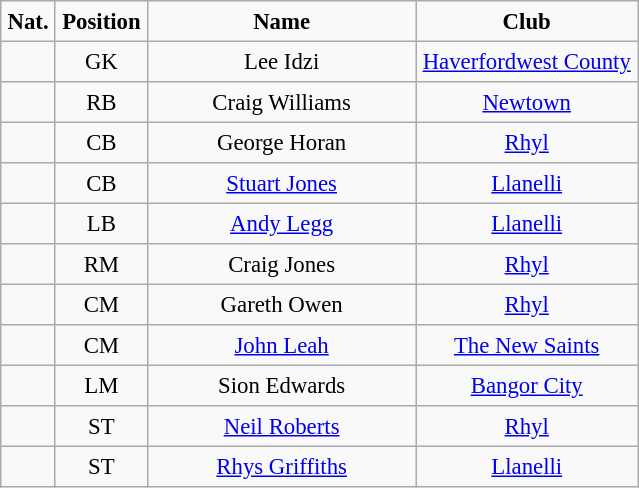<table class="sortable" border="2" cellpadding="4" cellspacing="0" style="text-align:center; margin: 1em 1em 1em 0; background: #f9f9f9; border: 1px #aaa solid; border-collapse: collapse; font-size: 95%;">
<tr>
<th class="unsortable" width=24px>Nat.</th>
<th class="unsortable">Position</th>
<th class="unsortable" width=170px>Name</th>
<th class="unsortable">Club</th>
</tr>
<tr>
<td></td>
<td>GK</td>
<td>Lee Idzi</td>
<td><a href='#'>Haverfordwest County</a></td>
</tr>
<tr>
<td></td>
<td>RB</td>
<td>Craig Williams</td>
<td><a href='#'>Newtown</a></td>
</tr>
<tr>
<td></td>
<td>CB</td>
<td>George Horan</td>
<td><a href='#'>Rhyl</a></td>
</tr>
<tr>
<td></td>
<td>CB</td>
<td><a href='#'>Stuart Jones</a></td>
<td><a href='#'>Llanelli</a></td>
</tr>
<tr>
<td></td>
<td>LB</td>
<td><a href='#'>Andy Legg</a></td>
<td><a href='#'>Llanelli</a></td>
</tr>
<tr>
<td></td>
<td>RM</td>
<td>Craig Jones</td>
<td><a href='#'>Rhyl</a></td>
</tr>
<tr>
<td></td>
<td>CM</td>
<td>Gareth Owen</td>
<td><a href='#'>Rhyl</a></td>
</tr>
<tr>
<td></td>
<td>CM</td>
<td><a href='#'>John Leah</a></td>
<td><a href='#'>The New Saints</a></td>
</tr>
<tr>
<td></td>
<td>LM</td>
<td>Sion Edwards</td>
<td><a href='#'>Bangor City</a></td>
</tr>
<tr>
<td></td>
<td>ST</td>
<td><a href='#'>Neil Roberts</a></td>
<td><a href='#'>Rhyl</a></td>
</tr>
<tr>
<td></td>
<td>ST</td>
<td><a href='#'>Rhys Griffiths</a></td>
<td><a href='#'>Llanelli</a></td>
</tr>
</table>
